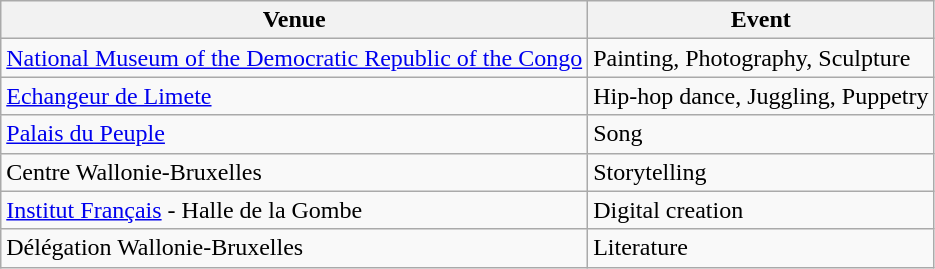<table class="wikitable sortable">
<tr>
<th>Venue</th>
<th>Event</th>
</tr>
<tr>
<td><a href='#'>National Museum of the Democratic Republic of the Congo</a></td>
<td>Painting, Photography, Sculpture</td>
</tr>
<tr>
<td><a href='#'>Echangeur de Limete</a></td>
<td>Hip-hop dance, Juggling, Puppetry</td>
</tr>
<tr>
<td><a href='#'>Palais du Peuple</a></td>
<td>Song</td>
</tr>
<tr>
<td>Centre Wallonie-Bruxelles</td>
<td>Storytelling</td>
</tr>
<tr>
<td><a href='#'>Institut Français</a> - Halle de la Gombe</td>
<td>Digital creation</td>
</tr>
<tr>
<td>Délégation Wallonie-Bruxelles</td>
<td>Literature</td>
</tr>
</table>
